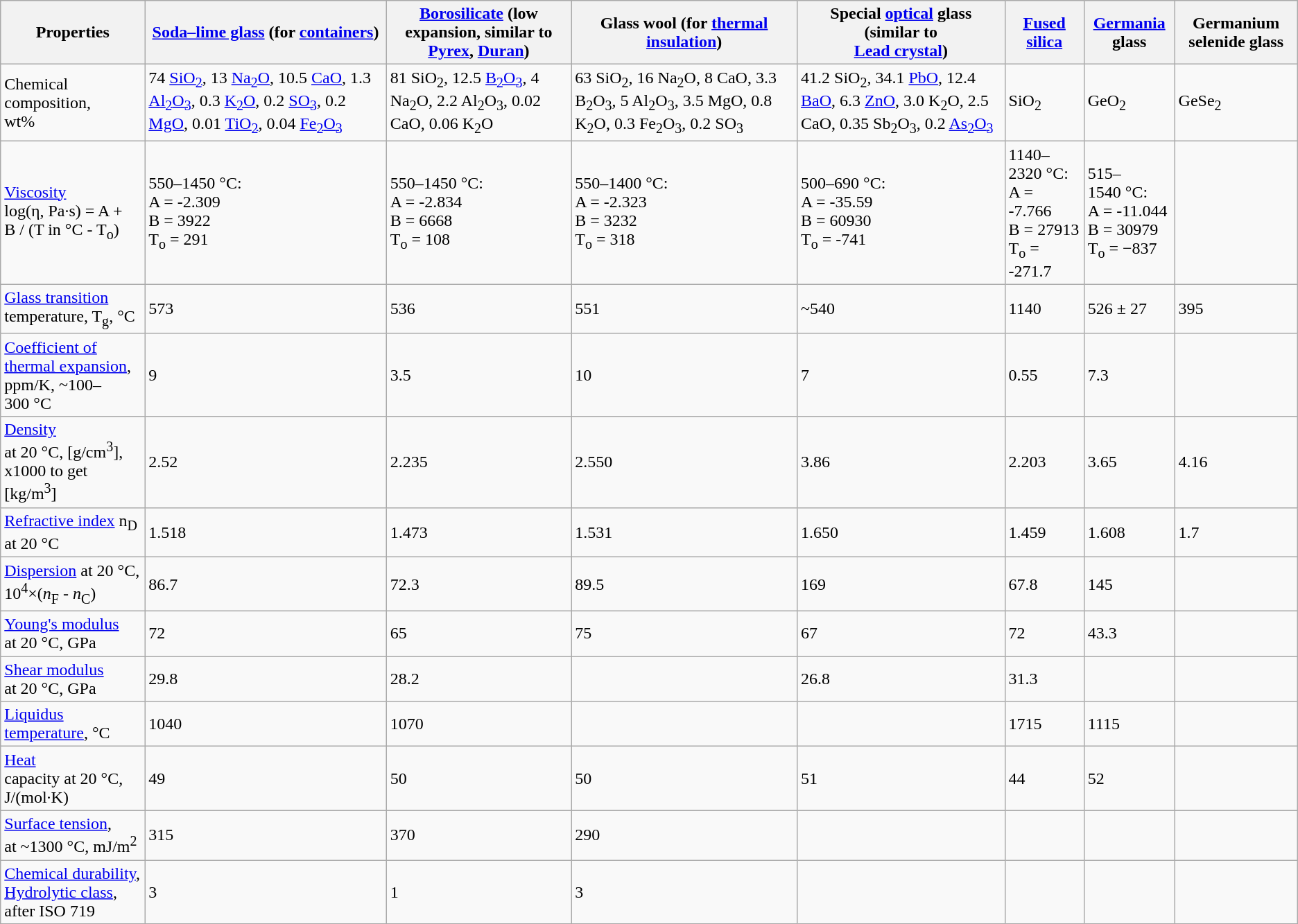<table class="wikitable">
<tr>
<th>Properties</th>
<th><a href='#'>Soda–lime glass</a> (for <a href='#'>containers</a>)</th>
<th><a href='#'>Borosilicate</a> (low expansion, similar to <a href='#'>Pyrex</a>, <a href='#'>Duran</a>)</th>
<th>Glass wool (for <a href='#'>thermal insulation</a>)</th>
<th>Special <a href='#'>optical</a> glass (similar to<br><a href='#'>Lead crystal</a>)</th>
<th><a href='#'>Fused silica</a></th>
<th><a href='#'>Germania</a> glass</th>
<th>Germanium selenide glass</th>
</tr>
<tr>
<td>Chemical<br>composition,<br>wt%</td>
<td>74 <a href='#'>SiO<sub>2</sub></a>, 13 <a href='#'>Na<sub>2</sub>O</a>, 10.5 <a href='#'>CaO</a>, 1.3 <a href='#'>Al<sub>2</sub>O<sub>3</sub></a>, 0.3 <a href='#'>K<sub>2</sub>O</a>, 0.2 <a href='#'>SO<sub>3</sub></a>, 0.2 <a href='#'>MgO</a>, 0.01 <a href='#'>TiO<sub>2</sub></a>, 0.04 <a href='#'>Fe<sub>2</sub>O<sub>3</sub></a></td>
<td>81 SiO<sub>2</sub>, 12.5 <a href='#'>B<sub>2</sub>O<sub>3</sub></a>, 4 Na<sub>2</sub>O, 2.2 Al<sub>2</sub>O<sub>3</sub>, 0.02 CaO, 0.06 K<sub>2</sub>O</td>
<td>63 SiO<sub>2</sub>, 16 Na<sub>2</sub>O, 8 CaO, 3.3 B<sub>2</sub>O<sub>3</sub>, 5 Al<sub>2</sub>O<sub>3</sub>, 3.5 MgO, 0.8 K<sub>2</sub>O, 0.3 Fe<sub>2</sub>O<sub>3</sub>, 0.2 SO<sub>3</sub></td>
<td>41.2 SiO<sub>2</sub>, 34.1 <a href='#'>PbO</a>, 12.4 <a href='#'>BaO</a>, 6.3 <a href='#'>ZnO</a>, 3.0 K<sub>2</sub>O, 2.5 CaO, 0.35 Sb<sub>2</sub>O<sub>3</sub>, 0.2 <a href='#'>As<sub>2</sub>O<sub>3</sub></a></td>
<td>SiO<sub>2</sub></td>
<td>GeO<sub>2</sub></td>
<td>GeSe<sub>2</sub></td>
</tr>
<tr>
<td><a href='#'>Viscosity</a><br>log(η, Pa·s) = A +<br>B / (T in °C - T<sub>o</sub>)</td>
<td>550–1450 °C:<br>A = -2.309<br>B = 3922<br>T<sub>o</sub> = 291</td>
<td>550–1450 °C:<br>A = -2.834<br>B = 6668<br>T<sub>o</sub> = 108</td>
<td>550–1400 °C:<br>A = -2.323<br>B = 3232<br>T<sub>o</sub> = 318</td>
<td>500–690 °C:<br>A = -35.59<br>B = 60930<br>T<sub>o</sub> = -741</td>
<td>1140–2320 °C:<br>A = -7.766<br>B = 27913<br>T<sub>o</sub> = -271.7</td>
<td>515–1540 °C:<br>A = -11.044<br>B = 30979<br>T<sub>o</sub> = −837</td>
</tr>
<tr>
<td><a href='#'>Glass transition</a><br>temperature, T<sub>g</sub>, °C</td>
<td>573</td>
<td>536</td>
<td>551</td>
<td>~540</td>
<td>1140</td>
<td>526 ± 27</td>
<td>395 </td>
</tr>
<tr>
<td><a href='#'>Coefficient of</a><br><a href='#'>thermal expansion</a>,<br>ppm/K, ~100–300 °C</td>
<td>9</td>
<td>3.5</td>
<td>10</td>
<td>7</td>
<td>0.55</td>
<td>7.3</td>
<td></td>
</tr>
<tr>
<td><a href='#'>Density</a><br>at 20 °C, &#91;g/cm<sup>3</sup>&#93;, x1000 to get &#91;kg/m<sup>3</sup>&#93;</td>
<td>2.52</td>
<td>2.235</td>
<td>2.550</td>
<td>3.86</td>
<td>2.203</td>
<td>3.65 </td>
<td>4.16 </td>
</tr>
<tr>
<td><a href='#'>Refractive index</a> n<sub>D</sub> at 20 °C</td>
<td>1.518</td>
<td>1.473</td>
<td>1.531</td>
<td>1.650</td>
<td>1.459</td>
<td>1.608</td>
<td>1.7</td>
</tr>
<tr>
<td><a href='#'>Dispersion</a> at 20 °C,<br>10<sup>4</sup>×(<em>n</em><sub>F</sub> - <em>n</em><sub>C</sub>)</td>
<td>86.7</td>
<td>72.3</td>
<td>89.5</td>
<td>169</td>
<td>67.8</td>
<td>145</td>
<td></td>
</tr>
<tr>
<td><a href='#'>Young's modulus</a><br>at 20 °C, GPa</td>
<td>72</td>
<td>65</td>
<td>75</td>
<td>67</td>
<td>72</td>
<td>43.3 </td>
<td></td>
</tr>
<tr>
<td><a href='#'>Shear modulus</a><br>at 20 °C, GPa</td>
<td>29.8</td>
<td>28.2</td>
<td></td>
<td>26.8</td>
<td>31.3</td>
<td></td>
<td></td>
</tr>
<tr>
<td><a href='#'>Liquidus</a><br><a href='#'>temperature</a>, °C</td>
<td>1040</td>
<td>1070</td>
<td></td>
<td></td>
<td>1715</td>
<td>1115</td>
<td></td>
</tr>
<tr>
<td><a href='#'>Heat</a><br>capacity at 20 °C,<br>J/(mol·K)</td>
<td>49</td>
<td>50</td>
<td>50</td>
<td>51</td>
<td>44</td>
<td>52</td>
<td></td>
</tr>
<tr>
<td><a href='#'>Surface tension</a>,<br>at ~1300 °C, mJ/m<sup>2</sup></td>
<td>315</td>
<td>370</td>
<td>290</td>
<td></td>
<td></td>
<td></td>
<td></td>
</tr>
<tr>
<td><a href='#'>Chemical durability</a>,<br><a href='#'>Hydrolytic class</a>,<br>after ISO 719</td>
<td>3</td>
<td>1</td>
<td>3</td>
<td></td>
<td></td>
<td></td>
<td></td>
</tr>
</table>
